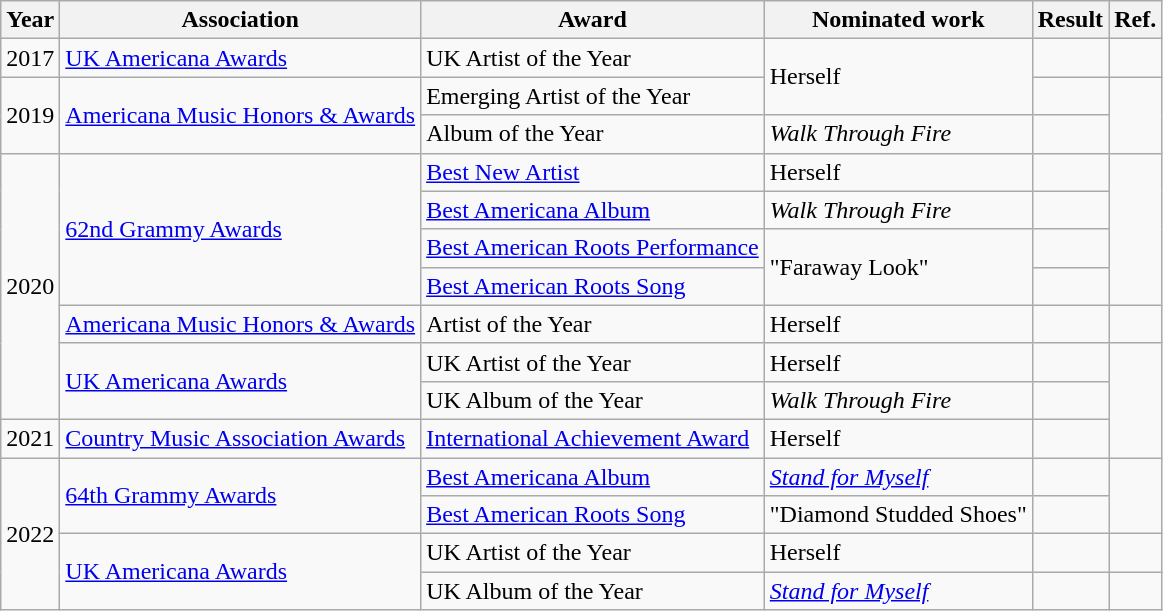<table class="wikitable">
<tr>
<th>Year</th>
<th>Association</th>
<th>Award</th>
<th>Nominated work</th>
<th>Result</th>
<th>Ref.</th>
</tr>
<tr>
<td>2017</td>
<td><a href='#'>UK Americana Awards</a></td>
<td>UK Artist of the Year</td>
<td rowspan=2>Herself</td>
<td></td>
<td></td>
</tr>
<tr>
<td rowspan=2>2019</td>
<td rowspan=2><a href='#'>Americana Music Honors & Awards</a></td>
<td>Emerging Artist of the Year</td>
<td></td>
<td rowspan=2></td>
</tr>
<tr>
<td>Album of the Year</td>
<td><em>Walk Through Fire</em></td>
<td></td>
</tr>
<tr>
<td rowspan=7>2020</td>
<td rowspan=4><a href='#'>62nd Grammy Awards</a></td>
<td><a href='#'>Best New Artist</a></td>
<td>Herself</td>
<td></td>
</tr>
<tr>
<td><a href='#'>Best Americana Album</a></td>
<td><em>Walk Through Fire</em></td>
<td></td>
</tr>
<tr>
<td><a href='#'>Best American Roots Performance</a></td>
<td rowspan=2>"Faraway Look"</td>
<td></td>
</tr>
<tr>
<td><a href='#'>Best American Roots Song</a></td>
<td></td>
</tr>
<tr>
<td><a href='#'>Americana Music Honors & Awards</a></td>
<td>Artist of the Year</td>
<td>Herself</td>
<td></td>
<td></td>
</tr>
<tr>
<td rowspan=2><a href='#'>UK Americana Awards</a></td>
<td>UK Artist of the Year</td>
<td>Herself</td>
<td></td>
</tr>
<tr>
<td>UK Album of the Year</td>
<td><em>Walk Through Fire</em></td>
<td></td>
</tr>
<tr>
<td>2021</td>
<td><a href='#'>Country Music Association Awards</a></td>
<td><a href='#'>International Achievement Award</a></td>
<td>Herself</td>
<td></td>
</tr>
<tr>
<td rowspan="4">2022</td>
<td rowspan="2"><a href='#'>64th Grammy Awards</a></td>
<td><a href='#'>Best Americana Album</a></td>
<td><em><a href='#'>Stand for Myself</a></em></td>
<td></td>
<td rowspan="2"></td>
</tr>
<tr>
<td><a href='#'>Best American Roots Song</a></td>
<td>"Diamond Studded Shoes"</td>
<td></td>
</tr>
<tr>
<td rowspan=2><a href='#'>UK Americana Awards</a></td>
<td>UK Artist of the Year</td>
<td>Herself</td>
<td></td>
<td></td>
</tr>
<tr>
<td>UK Album of the Year</td>
<td><em><a href='#'>Stand for Myself</a></em></td>
<td></td>
<td></td>
</tr>
</table>
